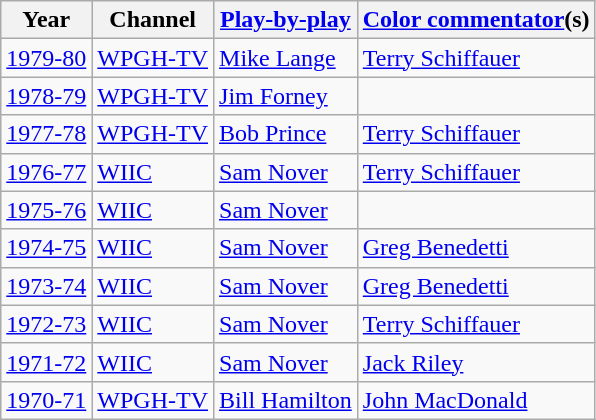<table class="wikitable">
<tr>
<th>Year</th>
<th>Channel</th>
<th><a href='#'>Play-by-play</a></th>
<th><a href='#'>Color commentator</a>(s)</th>
</tr>
<tr>
<td><a href='#'>1979-80</a></td>
<td><a href='#'>WPGH-TV</a></td>
<td><a href='#'>Mike Lange</a></td>
<td><a href='#'>Terry Schiffauer</a></td>
</tr>
<tr>
<td><a href='#'>1978-79</a></td>
<td><a href='#'>WPGH-TV</a></td>
<td><a href='#'>Jim Forney</a></td>
</tr>
<tr>
<td><a href='#'>1977-78</a></td>
<td><a href='#'>WPGH-TV</a></td>
<td><a href='#'>Bob Prince</a></td>
<td><a href='#'>Terry Schiffauer</a></td>
</tr>
<tr>
<td><a href='#'>1976-77</a></td>
<td><a href='#'>WIIC</a></td>
<td><a href='#'>Sam Nover</a></td>
<td><a href='#'>Terry Schiffauer</a></td>
</tr>
<tr>
<td><a href='#'>1975-76</a></td>
<td><a href='#'>WIIC</a></td>
<td><a href='#'>Sam Nover</a></td>
</tr>
<tr>
<td><a href='#'>1974-75</a></td>
<td><a href='#'>WIIC</a></td>
<td><a href='#'>Sam Nover</a></td>
<td><a href='#'>Greg Benedetti</a></td>
</tr>
<tr>
<td><a href='#'>1973-74</a></td>
<td><a href='#'>WIIC</a></td>
<td><a href='#'>Sam Nover</a></td>
<td><a href='#'>Greg Benedetti</a></td>
</tr>
<tr>
<td><a href='#'>1972-73</a></td>
<td><a href='#'>WIIC</a></td>
<td><a href='#'>Sam Nover</a></td>
<td><a href='#'>Terry Schiffauer</a></td>
</tr>
<tr>
<td><a href='#'>1971-72</a></td>
<td><a href='#'>WIIC</a></td>
<td><a href='#'>Sam Nover</a></td>
<td><a href='#'>Jack Riley</a></td>
</tr>
<tr>
<td><a href='#'>1970-71</a></td>
<td><a href='#'>WPGH-TV</a></td>
<td><a href='#'>Bill Hamilton</a></td>
<td><a href='#'>John MacDonald</a></td>
</tr>
</table>
